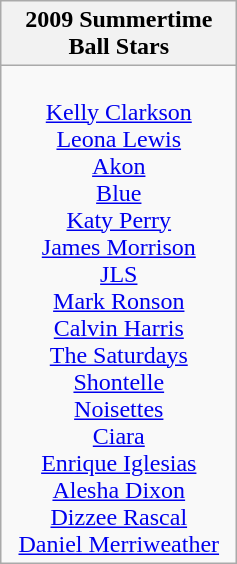<table class="wikitable">
<tr>
<th>2009 Summertime Ball Stars</th>
</tr>
<tr>
<td style="text-align:center; vertical-align:top; width:150px;"><br><a href='#'>Kelly Clarkson</a>
<br><a href='#'>Leona Lewis</a>
<br><a href='#'>Akon</a>
<br><a href='#'>Blue</a>
<br><a href='#'>Katy Perry</a>
<br><a href='#'>James Morrison</a>
<br><a href='#'>JLS</a>
<br><a href='#'>Mark Ronson</a>
<br><a href='#'>Calvin Harris</a>
<br><a href='#'>The Saturdays</a>
<br><a href='#'>Shontelle</a>
<br><a href='#'>Noisettes</a>
<br><a href='#'>Ciara</a>
<br><a href='#'>Enrique Iglesias</a>
<br><a href='#'>Alesha Dixon</a>
<br><a href='#'>Dizzee Rascal</a>
<br><a href='#'>Daniel Merriweather</a></td>
</tr>
</table>
